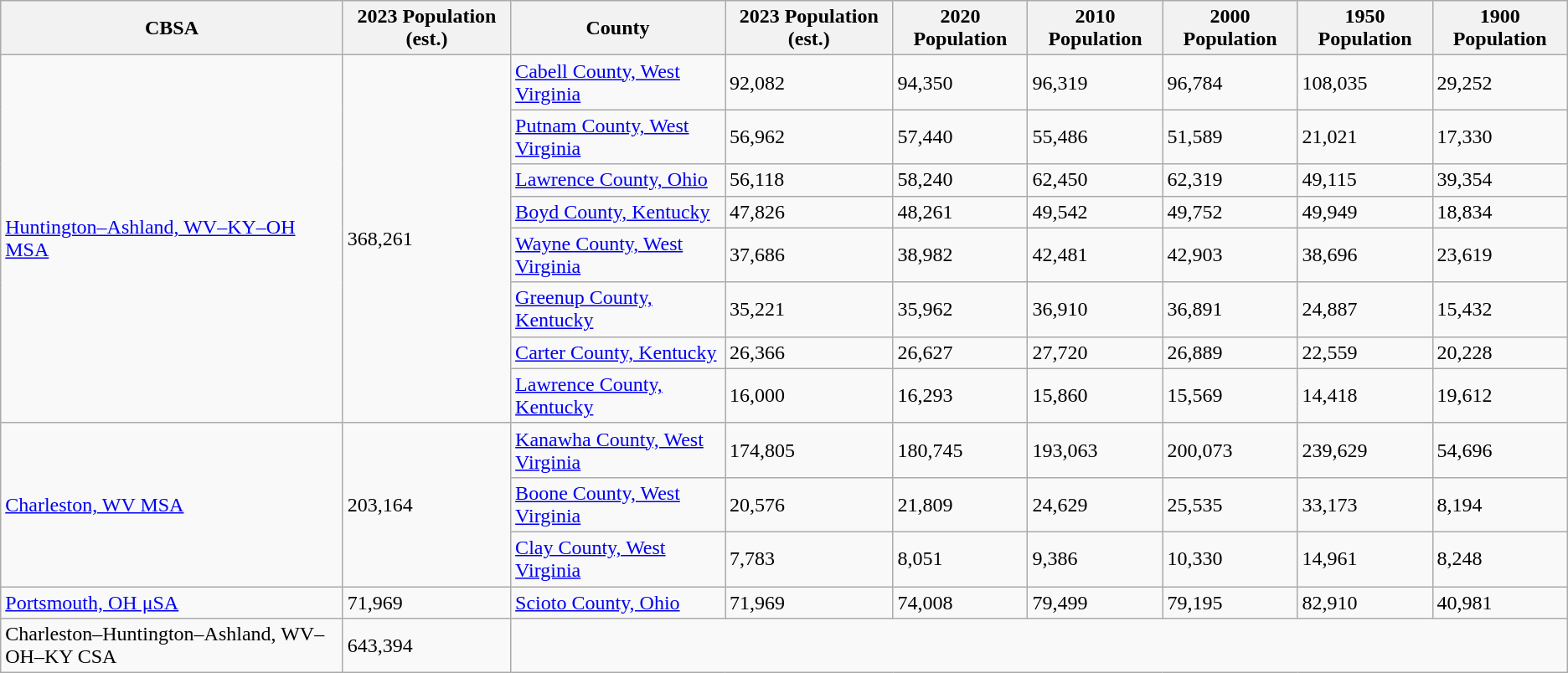<table class="wikitable">
<tr>
<th>CBSA</th>
<th>2023 Population (est.)</th>
<th>County</th>
<th>2023 Population (est.)</th>
<th>2020 Population</th>
<th>2010 Population</th>
<th>2000 Population</th>
<th>1950 Population</th>
<th>1900 Population</th>
</tr>
<tr>
<td rowspan="8"><a href='#'>Huntington–Ashland, WV–KY–OH MSA</a></td>
<td rowspan="8">368,261</td>
<td><a href='#'>Cabell County, West Virginia</a></td>
<td>92,082</td>
<td>94,350</td>
<td>96,319</td>
<td>96,784</td>
<td>108,035</td>
<td>29,252</td>
</tr>
<tr>
<td><a href='#'>Putnam County, West Virginia</a></td>
<td>56,962</td>
<td>57,440</td>
<td>55,486</td>
<td>51,589</td>
<td>21,021</td>
<td>17,330</td>
</tr>
<tr>
<td><a href='#'>Lawrence County, Ohio</a></td>
<td>56,118</td>
<td>58,240</td>
<td>62,450</td>
<td>62,319</td>
<td>49,115</td>
<td>39,354</td>
</tr>
<tr>
<td><a href='#'>Boyd County, Kentucky</a></td>
<td>47,826</td>
<td>48,261</td>
<td>49,542</td>
<td>49,752</td>
<td>49,949</td>
<td>18,834</td>
</tr>
<tr>
<td><a href='#'>Wayne County, West Virginia</a></td>
<td>37,686</td>
<td>38,982</td>
<td>42,481</td>
<td>42,903</td>
<td>38,696</td>
<td>23,619</td>
</tr>
<tr>
<td><a href='#'>Greenup County, Kentucky</a></td>
<td>35,221</td>
<td>35,962</td>
<td>36,910</td>
<td>36,891</td>
<td>24,887</td>
<td>15,432</td>
</tr>
<tr>
<td><a href='#'>Carter County, Kentucky</a></td>
<td>26,366</td>
<td>26,627</td>
<td>27,720</td>
<td>26,889</td>
<td>22,559</td>
<td>20,228</td>
</tr>
<tr>
<td><a href='#'>Lawrence County, Kentucky</a></td>
<td>16,000</td>
<td>16,293</td>
<td>15,860</td>
<td>15,569</td>
<td>14,418</td>
<td>19,612</td>
</tr>
<tr>
<td rowspan="3"><a href='#'>Charleston, WV MSA</a></td>
<td rowspan="3">203,164</td>
<td><a href='#'>Kanawha County, West Virginia</a></td>
<td>174,805</td>
<td>180,745</td>
<td>193,063</td>
<td>200,073</td>
<td>239,629</td>
<td>54,696</td>
</tr>
<tr>
<td><a href='#'>Boone County, West Virginia</a></td>
<td>20,576</td>
<td>21,809</td>
<td>24,629</td>
<td>25,535</td>
<td>33,173</td>
<td>8,194</td>
</tr>
<tr>
<td><a href='#'>Clay County, West Virginia</a></td>
<td>7,783</td>
<td>8,051</td>
<td>9,386</td>
<td>10,330</td>
<td>14,961</td>
<td>8,248</td>
</tr>
<tr>
<td rowspan="1"><a href='#'>Portsmouth, OH μSA</a></td>
<td rowspan="1">71,969</td>
<td><a href='#'>Scioto County, Ohio</a></td>
<td>71,969</td>
<td>74,008</td>
<td>79,499</td>
<td>79,195</td>
<td>82,910</td>
<td>40,981</td>
</tr>
<tr>
<td>Charleston–Huntington–Ashland, WV–OH–KY CSA</td>
<td>643,394</td>
<td colspan="7"></td>
</tr>
</table>
